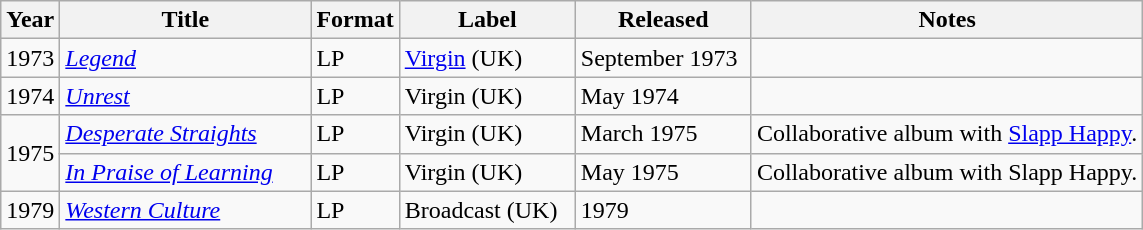<table class="wikitable">
<tr>
<th style="width:30px">Year</th>
<th style="width:160px">Title</th>
<th style="width:45px">Format</th>
<th style="width:110px">Label</th>
<th style="width:110px">Released</th>
<th>Notes</th>
</tr>
<tr style=>
<td>1973</td>
<td><em><a href='#'>Legend</a></em></td>
<td>LP</td>
<td><a href='#'>Virgin</a> (UK)</td>
<td>September 1973</td>
<td></td>
</tr>
<tr style=>
<td>1974</td>
<td><em><a href='#'>Unrest</a></em></td>
<td>LP</td>
<td>Virgin (UK)</td>
<td>May 1974</td>
<td></td>
</tr>
<tr style=>
<td rowspan="2">1975</td>
<td><em><a href='#'>Desperate Straights</a></em></td>
<td>LP</td>
<td>Virgin (UK)</td>
<td>March 1975</td>
<td>Collaborative album with <a href='#'>Slapp Happy</a>.</td>
</tr>
<tr style=>
<td><em><a href='#'>In Praise of Learning</a></em></td>
<td>LP</td>
<td>Virgin (UK)</td>
<td>May 1975</td>
<td>Collaborative album with Slapp Happy.</td>
</tr>
<tr style=>
<td>1979</td>
<td><em><a href='#'>Western Culture</a></em></td>
<td>LP</td>
<td>Broadcast (UK)</td>
<td>1979</td>
<td></td>
</tr>
</table>
